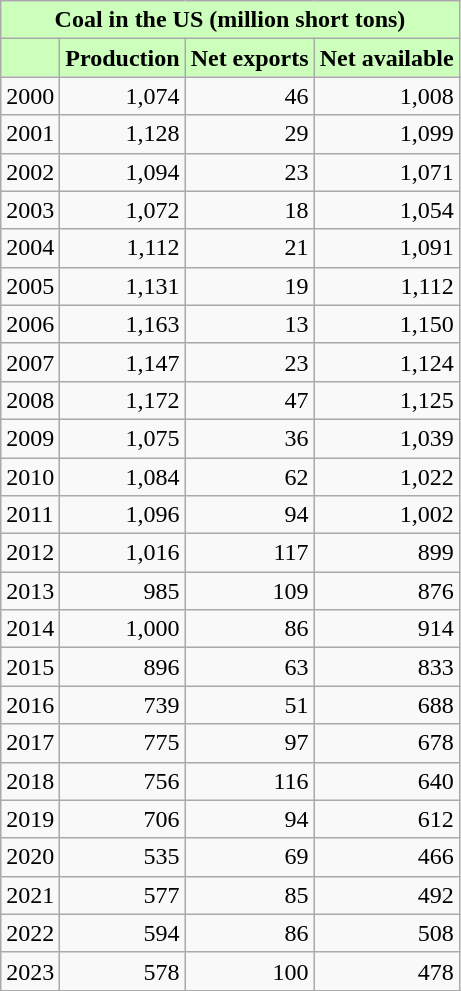<table class="wikitable">
<tr>
<th colspan="4" align="center" style="background-color: #cfb;">Coal in the US (million short tons)</th>
</tr>
<tr>
<th style="background-color: #cfb;"></th>
<th style="background-color: #cfb;">Production</th>
<th style="background-color: #cfb;">Net exports</th>
<th style="background-color: #cfb;">Net available</th>
</tr>
<tr ---->
<td align="left">2000</td>
<td align="right">1,074</td>
<td align="right">46</td>
<td align="right">1,008</td>
</tr>
<tr ---->
<td align="left">2001</td>
<td align="right">1,128</td>
<td align="right">29</td>
<td align="right">1,099</td>
</tr>
<tr ---->
<td align="left">2002</td>
<td align="right">1,094</td>
<td align="right">23</td>
<td align="right">1,071</td>
</tr>
<tr ---->
<td align="left">2003</td>
<td align="right">1,072</td>
<td align="right">18</td>
<td align="right">1,054</td>
</tr>
<tr ---->
<td align="left">2004</td>
<td align="right">1,112</td>
<td align="right">21</td>
<td align="right">1,091</td>
</tr>
<tr ---->
<td align="left">2005</td>
<td align="right">1,131</td>
<td align="right">19</td>
<td align="right">1,112</td>
</tr>
<tr ---->
<td align="left">2006</td>
<td align="right">1,163</td>
<td align="right">13</td>
<td align="right">1,150</td>
</tr>
<tr ---->
<td align="left">2007</td>
<td align="right">1,147</td>
<td align="right">23</td>
<td align="right">1,124</td>
</tr>
<tr ---->
<td align="left">2008</td>
<td align="right">1,172</td>
<td align="right">47</td>
<td align="right">1,125</td>
</tr>
<tr ---->
<td align="left">2009</td>
<td align="right">1,075</td>
<td align="right">36</td>
<td align="right">1,039</td>
</tr>
<tr ---->
<td align="left">2010</td>
<td align="right">1,084</td>
<td align="right">62</td>
<td align="right">1,022</td>
</tr>
<tr ---->
<td align="left">2011</td>
<td align="right">1,096</td>
<td align="right">94</td>
<td align="right">1,002</td>
</tr>
<tr ---->
<td align="left">2012</td>
<td align="right">1,016</td>
<td align="right">117</td>
<td align="right">899</td>
</tr>
<tr ---->
<td align="left">2013</td>
<td align="right">985</td>
<td align="right">109</td>
<td align="right">876</td>
</tr>
<tr ----->
<td align="left">2014</td>
<td align="right">1,000</td>
<td align="right">86</td>
<td align="right">914</td>
</tr>
<tr ----->
<td align="left">2015</td>
<td align="right">896</td>
<td align="right">63</td>
<td align="right">833</td>
</tr>
<tr ---->
<td align="left">2016</td>
<td align="right">739</td>
<td align="right">51</td>
<td align="right">688</td>
</tr>
<tr>
<td align="left">2017</td>
<td align="right">775</td>
<td align="right">97</td>
<td align="right">678</td>
</tr>
<tr>
<td align="left">2018</td>
<td align="right">756</td>
<td align="right">116</td>
<td align="right">640</td>
</tr>
<tr align="right">
<td align="left">2019</td>
<td>706</td>
<td>94</td>
<td>612</td>
</tr>
<tr>
<td align="left">2020</td>
<td align="right">535</td>
<td align="right">69</td>
<td align="right">466</td>
</tr>
<tr>
<td align="left">2021</td>
<td align="right">577</td>
<td align="right">85</td>
<td align="right">492</td>
</tr>
<tr>
<td align="left">2022</td>
<td align="right">594</td>
<td align="right">86</td>
<td align="right">508</td>
</tr>
<tr>
<td align="left">2023</td>
<td align="right">578</td>
<td align="right">100</td>
<td align="right">478</td>
</tr>
</table>
